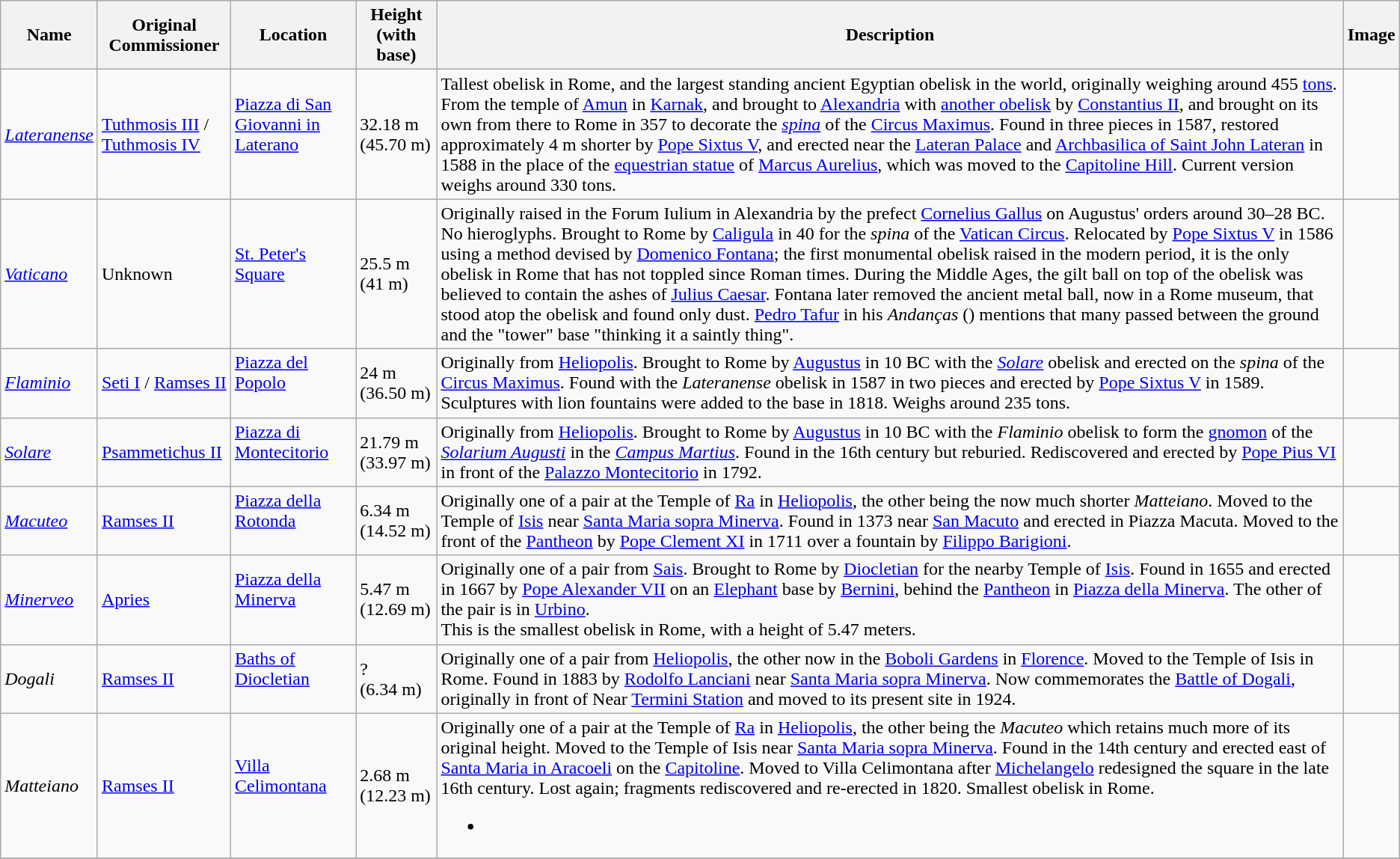<table class="wikitable">
<tr>
<th>Name</th>
<th>Original Commissioner</th>
<th>Location</th>
<th>Height <br>(with base)</th>
<th>Description</th>
<th>Image</th>
</tr>
<tr>
<td><em><a href='#'>Lateranense</a></em></td>
<td><a href='#'>Tuthmosis III</a> / <a href='#'>Tuthmosis IV</a></td>
<td><a href='#'>Piazza di San Giovanni in Laterano</a><br><br></td>
<td>32.18 m <br>(45.70 m)</td>
<td>Tallest obelisk in Rome, and the largest standing ancient Egyptian obelisk in the world, originally weighing around 455 <a href='#'>tons</a>. From the temple of <a href='#'>Amun</a> in <a href='#'>Karnak</a>, and brought to <a href='#'>Alexandria</a> with <a href='#'>another obelisk</a> by <a href='#'>Constantius II</a>, and brought on its own from there to Rome in 357 to decorate the <em><a href='#'>spina</a></em> of the <a href='#'>Circus Maximus</a>. Found in three pieces in 1587, restored approximately 4 m shorter by <a href='#'>Pope Sixtus V</a>, and erected near the <a href='#'>Lateran Palace</a> and <a href='#'>Archbasilica of Saint John Lateran</a> in 1588 in the place of the <a href='#'>equestrian statue</a> of <a href='#'>Marcus Aurelius</a>, which was moved to the <a href='#'>Capitoline Hill</a>. Current version weighs around 330 tons.</td>
<td></td>
</tr>
<tr>
<td><em><a href='#'>Vaticano</a></em></td>
<td>Unknown</td>
<td><a href='#'>St. Peter's Square</a><br><br></td>
<td>25.5 m <br>(41 m)</td>
<td> Originally raised in the Forum Iulium in Alexandria by the prefect <a href='#'>Cornelius Gallus</a> on Augustus' orders around 30–28 BC. No hieroglyphs. Brought to Rome by <a href='#'>Caligula</a> in 40 for the <em>spina</em> of the <a href='#'>Vatican Circus</a>. Relocated by <a href='#'>Pope Sixtus V</a> in 1586 using a method devised by <a href='#'>Domenico Fontana</a>; the first monumental obelisk raised in the modern period, it is the only obelisk in Rome that has not toppled since Roman times. During the Middle Ages, the gilt ball on top of the obelisk was believed to contain the ashes of <a href='#'>Julius Caesar</a>. Fontana later removed the ancient metal ball, now in a Rome museum, that stood atop the obelisk and found only dust. <a href='#'>Pedro Tafur</a> in his <em>Andanças</em> () mentions that many passed between the ground and the "tower" base "thinking it a saintly thing".</td>
<td></td>
</tr>
<tr>
<td><em><a href='#'>Flaminio</a></em></td>
<td><a href='#'>Seti I</a> / <a href='#'>Ramses II</a></td>
<td><a href='#'>Piazza del Popolo</a><br><br></td>
<td>24 m <br>(36.50 m)</td>
<td>Originally from <a href='#'>Heliopolis</a>. Brought to Rome by <a href='#'>Augustus</a> in 10 BC with the <em><a href='#'>Solare</a></em> obelisk and erected on the <em>spina</em> of the <a href='#'>Circus Maximus</a>. Found with the <em>Lateranense</em> obelisk in 1587 in two pieces and erected by <a href='#'>Pope Sixtus V</a> in 1589. Sculptures with lion fountains were added to the base in 1818. Weighs around 235 tons.</td>
<td></td>
</tr>
<tr>
<td><em><a href='#'>Solare</a></em></td>
<td><a href='#'>Psammetichus II</a></td>
<td><a href='#'>Piazza di Montecitorio</a><br><br></td>
<td>21.79 m <br>(33.97 m)</td>
<td>Originally from <a href='#'>Heliopolis</a>. Brought to Rome by <a href='#'>Augustus</a> in 10 BC with the <em>Flaminio</em> obelisk to form the <a href='#'>gnomon</a> of the <em><a href='#'>Solarium Augusti</a></em> in the <em><a href='#'>Campus Martius</a></em>. Found in the 16th century but reburied. Rediscovered and erected by <a href='#'>Pope Pius VI</a> in front of the <a href='#'>Palazzo Montecitorio</a> in 1792.</td>
<td></td>
</tr>
<tr>
<td><em><a href='#'>Macuteo</a></em></td>
<td><a href='#'>Ramses II</a></td>
<td><a href='#'>Piazza della Rotonda</a><br><br></td>
<td>6.34 m <br>(14.52 m)</td>
<td>Originally one of a pair at the Temple of <a href='#'>Ra</a> in <a href='#'>Heliopolis</a>, the other being the now much shorter <em>Matteiano</em>. Moved to the Temple of <a href='#'>Isis</a> near <a href='#'>Santa Maria sopra Minerva</a>. Found in 1373 near <a href='#'>San Macuto</a> and erected in Piazza Macuta. Moved to the front of the <a href='#'>Pantheon</a> by <a href='#'>Pope Clement XI</a> in 1711 over a fountain by <a href='#'>Filippo Barigioni</a>.</td>
<td></td>
</tr>
<tr>
<td><em><a href='#'>Minerveo</a></em></td>
<td><a href='#'>Apries</a></td>
<td><a href='#'>Piazza della Minerva</a><br><br></td>
<td>5.47 m <br>(12.69 m)</td>
<td>Originally one of a pair from <a href='#'>Sais</a>. Brought to Rome by <a href='#'>Diocletian</a> for the nearby Temple of <a href='#'>Isis</a>. Found in 1655 and erected in 1667 by <a href='#'>Pope Alexander VII</a> on an <a href='#'>Elephant</a> base by <a href='#'>Bernini</a>, behind the <a href='#'>Pantheon</a> in <a href='#'>Piazza della Minerva</a>. The other of the pair is in <a href='#'>Urbino</a>.<br>This is the smallest obelisk in Rome, with a height of 5.47 meters.</td>
<td></td>
</tr>
<tr>
<td><em>Dogali</em></td>
<td><a href='#'>Ramses II</a></td>
<td><a href='#'>Baths of Diocletian</a><br><br></td>
<td>? <br>(6.34 m)</td>
<td>Originally one of a pair from <a href='#'>Heliopolis</a>, the other now in the <a href='#'>Boboli Gardens</a> in <a href='#'>Florence</a>. Moved to the Temple of Isis in Rome. Found in 1883 by <a href='#'>Rodolfo Lanciani</a> near <a href='#'>Santa Maria sopra Minerva</a>. Now commemorates the <a href='#'>Battle of Dogali</a>, originally in front of Near <a href='#'>Termini Station</a> and moved to its present site in 1924.</td>
<td></td>
</tr>
<tr>
<td><em>Matteiano</em></td>
<td><a href='#'>Ramses II</a></td>
<td><a href='#'>Villa Celimontana</a><br><br></td>
<td>2.68 m <br>(12.23 m)</td>
<td>Originally one of a pair at the Temple of <a href='#'>Ra</a> in <a href='#'>Heliopolis</a>, the other being the <em>Macuteo</em> which retains much more of its original height. Moved to the Temple of Isis near <a href='#'>Santa Maria sopra Minerva</a>. Found in the 14th century and erected east of <a href='#'>Santa Maria in Aracoeli</a> on the <a href='#'>Capitoline</a>. Moved to Villa Celimontana after <a href='#'>Michelangelo</a> redesigned the square in the late 16th century. Lost again; fragments rediscovered and re-erected in 1820. Smallest obelisk in Rome.<br><ul><li></li></ul></td>
<td></td>
</tr>
<tr>
</tr>
</table>
